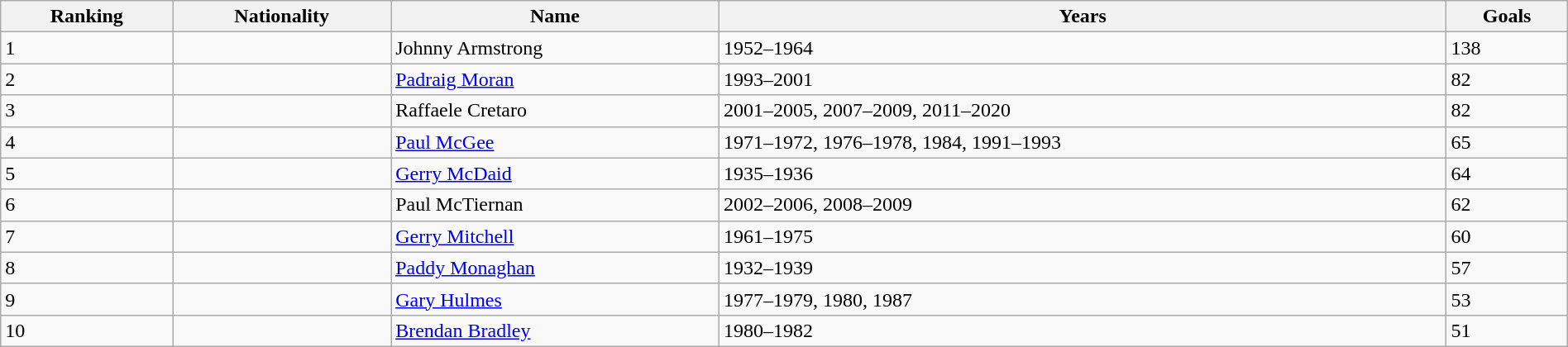<table class="wikitable sortable" style=text-align:left;width:100%>
<tr>
<th>Ranking</th>
<th>Nationality</th>
<th>Name</th>
<th>Years</th>
<th>Goals</th>
</tr>
<tr>
<td>1</td>
<td align=left></td>
<td>Johnny Armstrong</td>
<td>1952–1964</td>
<td>138</td>
</tr>
<tr>
<td>2</td>
<td align=left></td>
<td><a href='#'>Padraig Moran</a></td>
<td>1993–2001</td>
<td>82</td>
</tr>
<tr>
<td>3</td>
<td align=left></td>
<td>Raffaele Cretaro</td>
<td>2001–2005, 2007–2009, 2011–2020</td>
<td>82</td>
</tr>
<tr>
<td>4</td>
<td align=left></td>
<td><a href='#'>Paul McGee</a></td>
<td>1971–1972, 1976–1978, 1984, 1991–1993</td>
<td>65</td>
</tr>
<tr>
<td>5</td>
<td align=left></td>
<td><a href='#'>Gerry McDaid</a></td>
<td>1935–1936</td>
<td>64</td>
</tr>
<tr>
<td>6</td>
<td align=left></td>
<td>Paul McTiernan</td>
<td>2002–2006, 2008–2009</td>
<td>62</td>
</tr>
<tr>
<td>7</td>
<td align=left></td>
<td><a href='#'>Gerry Mitchell</a></td>
<td>1961–1975</td>
<td>60</td>
</tr>
<tr>
<td>8</td>
<td align=left></td>
<td><a href='#'>Paddy Monaghan</a></td>
<td>1932–1939</td>
<td>57</td>
</tr>
<tr>
<td>9</td>
<td align=left></td>
<td><a href='#'>Gary Hulmes</a></td>
<td>1977–1979, 1980, 1987</td>
<td>53</td>
</tr>
<tr>
<td>10</td>
<td align=left></td>
<td><a href='#'>Brendan Bradley</a></td>
<td>1980–1982</td>
<td>51</td>
</tr>
</table>
